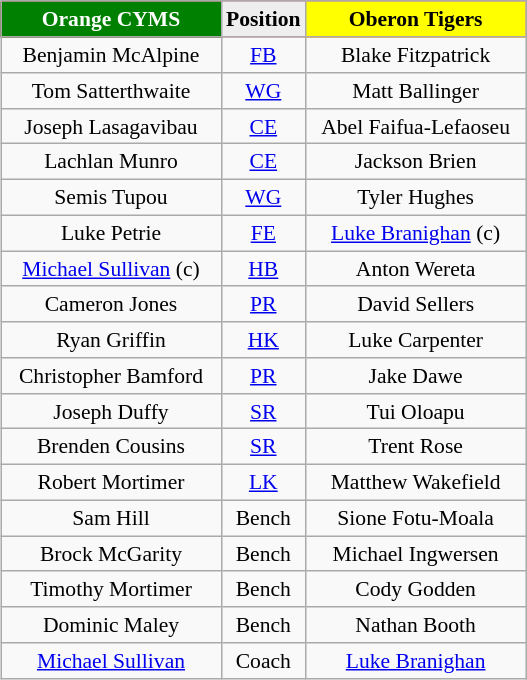<table class="wikitable" style="float:right; font-size:90%; margin-left:1em;">
<tr style="background:#f03;">
<th align="centre" style="width:140px; border:3px gold; background: green; color: white">Orange CYMS</th>
<th style="width:40px; text-align:center; background:#eee; color:black;">Position</th>
<th align="centre" style="width:140px; border:3px yellow; background: yellow; color: black">Oberon Tigers</th>
</tr>
<tr align=center>
<td>Benjamin McAlpine</td>
<td><a href='#'>FB</a></td>
<td>Blake Fitzpatrick</td>
</tr>
<tr align=center>
<td>Tom Satterthwaite</td>
<td><a href='#'>WG</a></td>
<td>Matt Ballinger</td>
</tr>
<tr align=center>
<td>Joseph Lasagavibau</td>
<td><a href='#'>CE</a></td>
<td>Abel Faifua-Lefaoseu</td>
</tr>
<tr align=center>
<td>Lachlan Munro</td>
<td><a href='#'>CE</a></td>
<td>Jackson Brien</td>
</tr>
<tr align=center>
<td>Semis Tupou</td>
<td><a href='#'>WG</a></td>
<td>Tyler Hughes</td>
</tr>
<tr align=center>
<td>Luke Petrie</td>
<td><a href='#'>FE</a></td>
<td><a href='#'>Luke Branighan</a> (c)</td>
</tr>
<tr align=center>
<td><a href='#'>Michael Sullivan</a> (c)</td>
<td><a href='#'>HB</a></td>
<td>Anton Wereta</td>
</tr>
<tr align=center>
<td>Cameron Jones</td>
<td><a href='#'>PR</a></td>
<td>David Sellers</td>
</tr>
<tr align=center>
<td>Ryan Griffin</td>
<td><a href='#'>HK</a></td>
<td>Luke Carpenter</td>
</tr>
<tr align=center>
<td>Christopher Bamford</td>
<td><a href='#'>PR</a></td>
<td>Jake Dawe</td>
</tr>
<tr align=center>
<td>Joseph Duffy</td>
<td><a href='#'>SR</a></td>
<td>Tui Oloapu</td>
</tr>
<tr align=center>
<td>Brenden Cousins</td>
<td><a href='#'>SR</a></td>
<td>Trent Rose</td>
</tr>
<tr align=center>
<td>Robert Mortimer</td>
<td><a href='#'>LK</a></td>
<td>Matthew Wakefield</td>
</tr>
<tr align=center>
<td>Sam Hill</td>
<td>Bench</td>
<td>Sione Fotu-Moala</td>
</tr>
<tr align=center>
<td>Brock McGarity</td>
<td>Bench</td>
<td>Michael Ingwersen</td>
</tr>
<tr align=center>
<td>Timothy Mortimer</td>
<td>Bench</td>
<td>Cody Godden</td>
</tr>
<tr align=center>
<td>Dominic Maley</td>
<td>Bench</td>
<td>Nathan Booth</td>
</tr>
<tr align=center>
<td><a href='#'>Michael Sullivan</a></td>
<td>Coach</td>
<td><a href='#'>Luke Branighan</a></td>
</tr>
</table>
